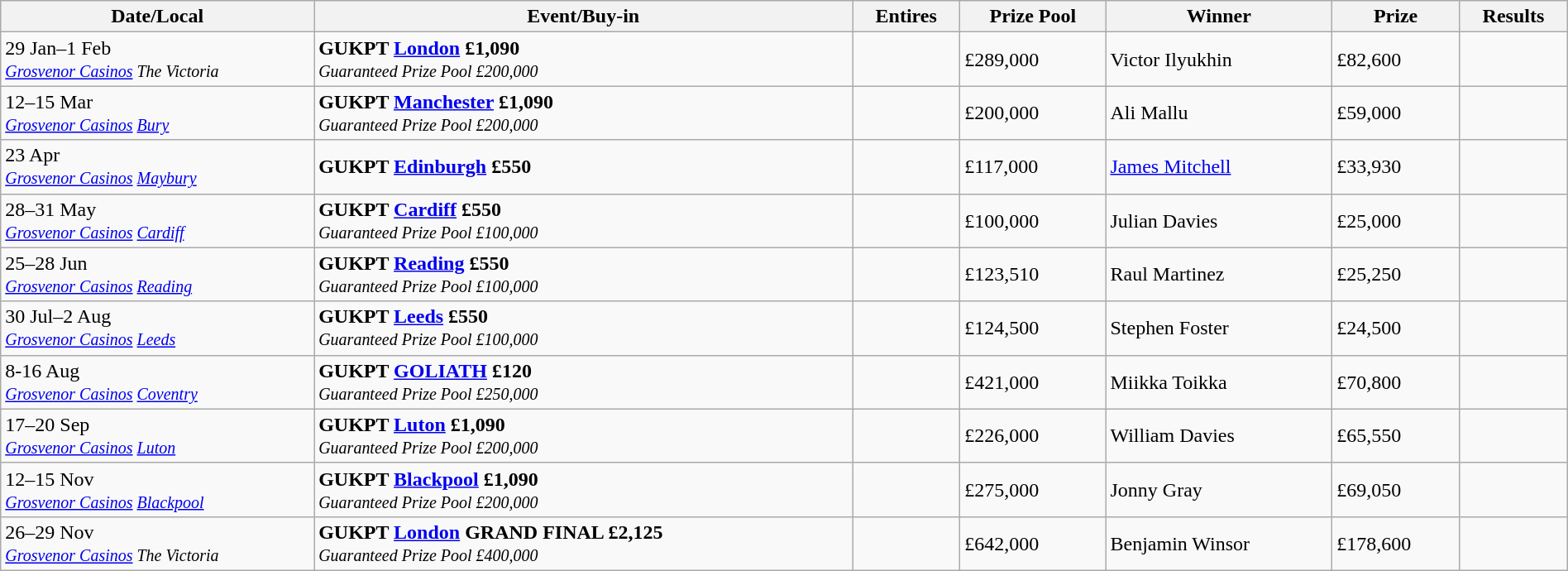<table class="wikitable" width="100%">
<tr>
<th width="20%">Date/Local</th>
<th !width="15%">Event/Buy-in</th>
<th !width="10%">Entires</th>
<th !width="10%">Prize Pool</th>
<th !width="25%">Winner</th>
<th !width="10%">Prize</th>
<th !width="10%">Results</th>
</tr>
<tr>
<td>29 Jan–1 Feb<br><small><em><a href='#'>Grosvenor Casinos</a> The Victoria</em></small></td>
<td> <strong>GUKPT <a href='#'>London</a> £1,090</strong><br><small><em>Guaranteed Prize Pool £200,000</em></small></td>
<td></td>
<td>£289,000</td>
<td> Victor Ilyukhin</td>
<td>£82,600</td>
<td></td>
</tr>
<tr>
<td>12–15 Mar<br><small><em><a href='#'>Grosvenor Casinos</a> <a href='#'>Bury</a></em></small></td>
<td> <strong>GUKPT <a href='#'>Manchester</a> £1,090</strong><br><small><em>Guaranteed Prize Pool £200,000</em></small></td>
<td></td>
<td>£200,000</td>
<td> Ali Mallu</td>
<td>£59,000</td>
<td></td>
</tr>
<tr>
<td>23 Apr<br><small><em><a href='#'>Grosvenor Casinos</a> <a href='#'>Maybury</a></em></small></td>
<td> <strong>GUKPT <a href='#'>Edinburgh</a> £550</strong></td>
<td></td>
<td>£117,000</td>
<td> <a href='#'>James Mitchell</a></td>
<td>£33,930</td>
<td></td>
</tr>
<tr>
<td>28–31 May<br><small><em><a href='#'>Grosvenor Casinos</a> <a href='#'>Cardiff</a></em></small></td>
<td> <strong>GUKPT <a href='#'>Cardiff</a> £550</strong><br><small><em>Guaranteed Prize Pool £100,000</em></small></td>
<td></td>
<td>£100,000</td>
<td> Julian Davies</td>
<td>£25,000</td>
<td></td>
</tr>
<tr>
<td>25–28 Jun<br><small><em><a href='#'>Grosvenor Casinos</a> <a href='#'>Reading</a></em></small></td>
<td> <strong>GUKPT <a href='#'>Reading</a> £550</strong><br><small><em>Guaranteed Prize Pool £100,000</em></small></td>
<td></td>
<td>£123,510</td>
<td> Raul Martinez</td>
<td>£25,250</td>
<td></td>
</tr>
<tr>
<td>30 Jul–2 Aug<br><small><em><a href='#'>Grosvenor Casinos</a> <a href='#'>Leeds</a></em></small></td>
<td> <strong>GUKPT <a href='#'>Leeds</a> £550</strong><br><small><em>Guaranteed Prize Pool £100,000</em></small></td>
<td></td>
<td>£124,500</td>
<td> Stephen Foster</td>
<td>£24,500</td>
<td></td>
</tr>
<tr>
<td>8-16 Aug<br><small><em><a href='#'>Grosvenor Casinos</a> <a href='#'>Coventry</a></em></small></td>
<td> <strong>GUKPT <a href='#'>GOLIATH</a> £120</strong><br><small><em>Guaranteed Prize Pool £250,000</em></small></td>
<td></td>
<td>£421,000</td>
<td> Miikka Toikka</td>
<td>£70,800</td>
<td></td>
</tr>
<tr>
<td>17–20 Sep<br><small><em><a href='#'>Grosvenor Casinos</a> <a href='#'>Luton</a></em></small></td>
<td> <strong>GUKPT <a href='#'>Luton</a> £1,090</strong><br><small><em>Guaranteed Prize Pool £200,000</em></small></td>
<td></td>
<td>£226,000</td>
<td> William Davies</td>
<td>£65,550</td>
<td></td>
</tr>
<tr>
<td>12–15 Nov<br><small><em><a href='#'>Grosvenor Casinos</a> <a href='#'>Blackpool</a></em></small></td>
<td> <strong>GUKPT <a href='#'>Blackpool</a> £1,090</strong><br><small><em>Guaranteed Prize Pool £200,000</em></small></td>
<td></td>
<td>£275,000</td>
<td> Jonny Gray</td>
<td>£69,050</td>
<td></td>
</tr>
<tr>
<td>26–29 Nov<br><small><em><a href='#'>Grosvenor Casinos</a> The Victoria</em></small></td>
<td> <strong>GUKPT <a href='#'>London</a> GRAND FINAL £2,125</strong><br><small><em>Guaranteed Prize Pool £400,000</em></small></td>
<td></td>
<td>£642,000</td>
<td> Benjamin Winsor</td>
<td>£178,600</td>
<td></td>
</tr>
</table>
